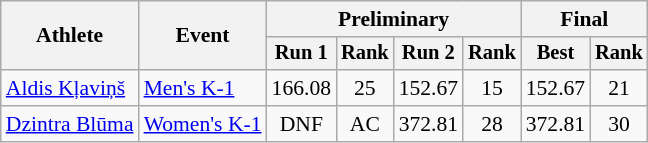<table class=wikitable style="font-size:90%">
<tr>
<th rowspan="2">Athlete</th>
<th rowspan="2">Event</th>
<th colspan="4">Preliminary</th>
<th colspan="2">Final</th>
</tr>
<tr style="font-size:95%">
<th>Run 1</th>
<th>Rank</th>
<th>Run 2</th>
<th>Rank</th>
<th>Best</th>
<th>Rank</th>
</tr>
<tr align=center>
<td align=left><a href='#'>Aldis Kļaviņš</a></td>
<td align=left><a href='#'>Men's K-1</a></td>
<td>166.08</td>
<td>25</td>
<td>152.67</td>
<td>15</td>
<td>152.67</td>
<td>21</td>
</tr>
<tr align=center>
<td align=left><a href='#'>Dzintra Blūma</a></td>
<td align=left><a href='#'>Women's K-1</a></td>
<td>DNF</td>
<td>AC</td>
<td>372.81</td>
<td>28</td>
<td>372.81</td>
<td>30</td>
</tr>
</table>
